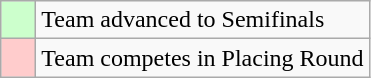<table class="wikitable">
<tr>
<td style="background:#cfc;">    </td>
<td>Team advanced to Semifinals</td>
</tr>
<tr>
<td style="background:#fcc;">    </td>
<td>Team competes in Placing Round</td>
</tr>
</table>
